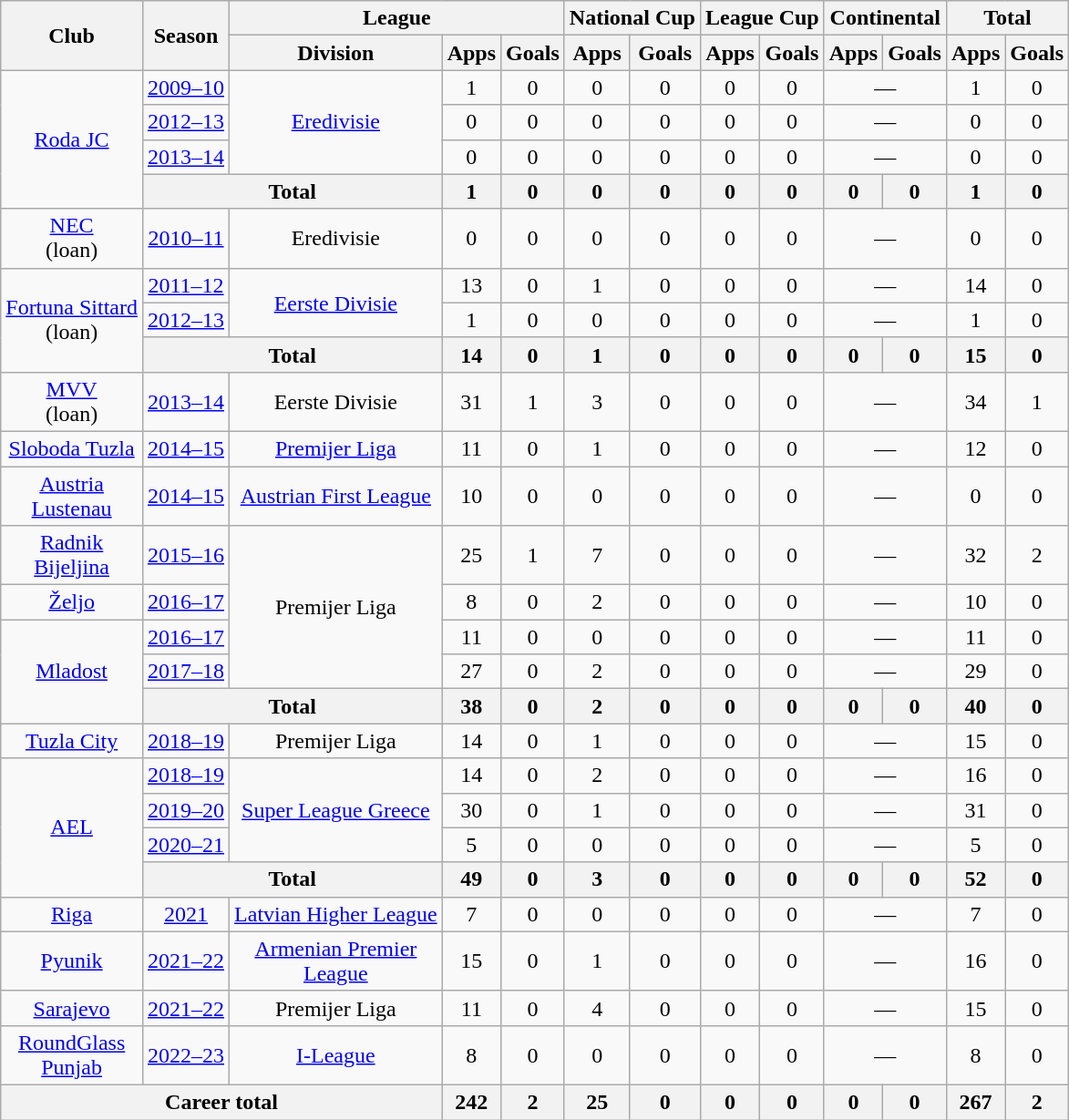<table class="wikitable" style="text-align: center;">
<tr>
<th rowspan="2">Club</th>
<th rowspan="2">Season</th>
<th colspan="3">League</th>
<th colspan="2">National Cup</th>
<th colspan="2">League Cup</th>
<th colspan="2">Continental</th>
<th colspan="2">Total</th>
</tr>
<tr>
<th>Division</th>
<th>Apps</th>
<th>Goals</th>
<th>Apps</th>
<th>Goals</th>
<th>Apps</th>
<th>Goals</th>
<th>Apps</th>
<th>Goals</th>
<th>Apps</th>
<th>Goals</th>
</tr>
<tr>
<td rowspan="4"><a href='#'>Roda JC</a></td>
<td><a href='#'>2009–10</a></td>
<td rowspan="3"><a href='#'>Eredivisie</a></td>
<td>1</td>
<td>0</td>
<td>0</td>
<td>0</td>
<td>0</td>
<td>0</td>
<td colspan="2">—</td>
<td>1</td>
<td>0</td>
</tr>
<tr>
<td><a href='#'>2012–13</a></td>
<td>0</td>
<td>0</td>
<td>0</td>
<td>0</td>
<td>0</td>
<td>0</td>
<td colspan="2">—</td>
<td>0</td>
<td>0</td>
</tr>
<tr>
<td><a href='#'>2013–14</a></td>
<td>0</td>
<td>0</td>
<td>0</td>
<td>0</td>
<td>0</td>
<td>0</td>
<td colspan="2">—</td>
<td>0</td>
<td>0</td>
</tr>
<tr>
<th colspan="2">Total</th>
<th>1</th>
<th>0</th>
<th>0</th>
<th>0</th>
<th>0</th>
<th>0</th>
<th>0</th>
<th>0</th>
<th>1</th>
<th>0</th>
</tr>
<tr>
<td rowspan="1"><a href='#'>NEC</a> <br>(loan)</td>
<td><a href='#'>2010–11</a></td>
<td rowspan="1">Eredivisie</td>
<td>0</td>
<td>0</td>
<td>0</td>
<td>0</td>
<td>0</td>
<td>0</td>
<td colspan="2">—</td>
<td>0</td>
<td>0</td>
</tr>
<tr>
<td rowspan="3"><a href='#'>Fortuna Sittard</a> <br>(loan)</td>
<td><a href='#'>2011–12</a></td>
<td rowspan="2"><a href='#'>Eerste Divisie</a></td>
<td>13</td>
<td>0</td>
<td>1</td>
<td>0</td>
<td>0</td>
<td>0</td>
<td colspan="2">—</td>
<td>14</td>
<td>0</td>
</tr>
<tr>
<td><a href='#'>2012–13</a></td>
<td>1</td>
<td>0</td>
<td>0</td>
<td>0</td>
<td>0</td>
<td>0</td>
<td colspan="2">—</td>
<td>1</td>
<td>0</td>
</tr>
<tr>
<th colspan="2">Total</th>
<th>14</th>
<th>0</th>
<th>1</th>
<th>0</th>
<th>0</th>
<th>0</th>
<th>0</th>
<th>0</th>
<th>15</th>
<th>0</th>
</tr>
<tr>
<td rowspan="1"><a href='#'>MVV</a> <br>(loan)</td>
<td><a href='#'>2013–14</a></td>
<td rowspan="1">Eerste Divisie</td>
<td>31</td>
<td>1</td>
<td>3</td>
<td>0</td>
<td>0</td>
<td>0</td>
<td colspan="2">—</td>
<td>34</td>
<td>1</td>
</tr>
<tr>
<td rowspan="1"><a href='#'>Sloboda Tuzla</a></td>
<td><a href='#'>2014–15</a></td>
<td rowspan="1"><a href='#'>Premijer Liga</a></td>
<td>11</td>
<td>0</td>
<td>1</td>
<td>0</td>
<td>0</td>
<td>0</td>
<td colspan="2">—</td>
<td>12</td>
<td>0</td>
</tr>
<tr>
<td rowspan="1"><a href='#'>Austria <br>Lustenau</a></td>
<td><a href='#'>2014–15</a></td>
<td rowspan="1"><a href='#'>Austrian First League</a></td>
<td>10</td>
<td>0</td>
<td>0</td>
<td>0</td>
<td>0</td>
<td>0</td>
<td colspan="2">—</td>
<td>0</td>
<td>0</td>
</tr>
<tr>
<td rowspan="1"><a href='#'>Radnik <br>Bijeljina</a></td>
<td><a href='#'>2015–16</a></td>
<td rowspan="4">Premijer Liga</td>
<td>25</td>
<td>1</td>
<td>7</td>
<td>0</td>
<td>0</td>
<td>0</td>
<td colspan="2">—</td>
<td>32</td>
<td>2</td>
</tr>
<tr>
<td rowspan="1"><a href='#'>Željo</a></td>
<td><a href='#'>2016–17</a></td>
<td>8</td>
<td>0</td>
<td>2</td>
<td>0</td>
<td>0</td>
<td>0</td>
<td colspan="2">—</td>
<td>10</td>
<td>0</td>
</tr>
<tr>
<td rowspan="3"><a href='#'>Mladost</a></td>
<td><a href='#'>2016–17</a></td>
<td>11</td>
<td>0</td>
<td>0</td>
<td>0</td>
<td>0</td>
<td>0</td>
<td colspan="2">—</td>
<td>11</td>
<td>0</td>
</tr>
<tr>
<td><a href='#'>2017–18</a></td>
<td>27</td>
<td>0</td>
<td>2</td>
<td>0</td>
<td>0</td>
<td>0</td>
<td colspan="2">—</td>
<td>29</td>
<td>0</td>
</tr>
<tr>
<th colspan="2">Total</th>
<th>38</th>
<th>0</th>
<th>2</th>
<th>0</th>
<th>0</th>
<th>0</th>
<th>0</th>
<th>0</th>
<th>40</th>
<th>0</th>
</tr>
<tr>
<td rowspan="1"><a href='#'>Tuzla City</a></td>
<td><a href='#'>2018–19</a></td>
<td rowspan="1">Premijer Liga</td>
<td>14</td>
<td>0</td>
<td>1</td>
<td>0</td>
<td>0</td>
<td>0</td>
<td colspan="2">—</td>
<td>15</td>
<td>0</td>
</tr>
<tr>
<td rowspan="4"><a href='#'>AEL</a></td>
<td><a href='#'>2018–19</a></td>
<td rowspan="3"><a href='#'>Super League Greece</a></td>
<td>14</td>
<td>0</td>
<td>2</td>
<td>0</td>
<td>0</td>
<td>0</td>
<td colspan="2">—</td>
<td>16</td>
<td>0</td>
</tr>
<tr>
<td><a href='#'>2019–20</a></td>
<td>30</td>
<td>0</td>
<td>1</td>
<td>0</td>
<td>0</td>
<td>0</td>
<td colspan="2">—</td>
<td>31</td>
<td>0</td>
</tr>
<tr>
<td><a href='#'>2020–21</a></td>
<td>5</td>
<td>0</td>
<td>0</td>
<td>0</td>
<td>0</td>
<td>0</td>
<td colspan="2">—</td>
<td>5</td>
<td>0</td>
</tr>
<tr>
<th colspan="2">Total</th>
<th>49</th>
<th>0</th>
<th>3</th>
<th>0</th>
<th>0</th>
<th>0</th>
<th>0</th>
<th>0</th>
<th>52</th>
<th>0</th>
</tr>
<tr>
<td rowspan="1"><a href='#'>Riga</a></td>
<td><a href='#'>2021</a></td>
<td rowspan="1"><a href='#'>Latvian Higher League</a></td>
<td>7</td>
<td>0</td>
<td>0</td>
<td>0</td>
<td>0</td>
<td>0</td>
<td colspan="2">—</td>
<td>7</td>
<td>0</td>
</tr>
<tr>
<td rowspan="1"><a href='#'>Pyunik</a></td>
<td><a href='#'>2021–22</a></td>
<td rowspan="1"><a href='#'>Armenian Premier <br>League</a></td>
<td>15</td>
<td>0</td>
<td>1</td>
<td>0</td>
<td>0</td>
<td>0</td>
<td colspan="2">—</td>
<td>16</td>
<td>0</td>
</tr>
<tr>
<td rowspan="1"><a href='#'>Sarajevo</a></td>
<td><a href='#'>2021–22</a></td>
<td rowspan="1">Premijer Liga</td>
<td>11</td>
<td>0</td>
<td>4</td>
<td>0</td>
<td>0</td>
<td>0</td>
<td colspan="2">—</td>
<td>15</td>
<td>0</td>
</tr>
<tr>
<td rowspan="1"><a href='#'>RoundGlass <br>Punjab</a></td>
<td><a href='#'>2022–23</a></td>
<td rowspan="1"><a href='#'>I-League</a></td>
<td>8</td>
<td>0</td>
<td>0</td>
<td>0</td>
<td>0</td>
<td>0</td>
<td colspan="2">—</td>
<td>8</td>
<td>0</td>
</tr>
<tr>
<th colspan="3">Career total</th>
<th>242</th>
<th>2</th>
<th>25</th>
<th>0</th>
<th>0</th>
<th>0</th>
<th>0</th>
<th>0</th>
<th>267</th>
<th>2</th>
</tr>
</table>
